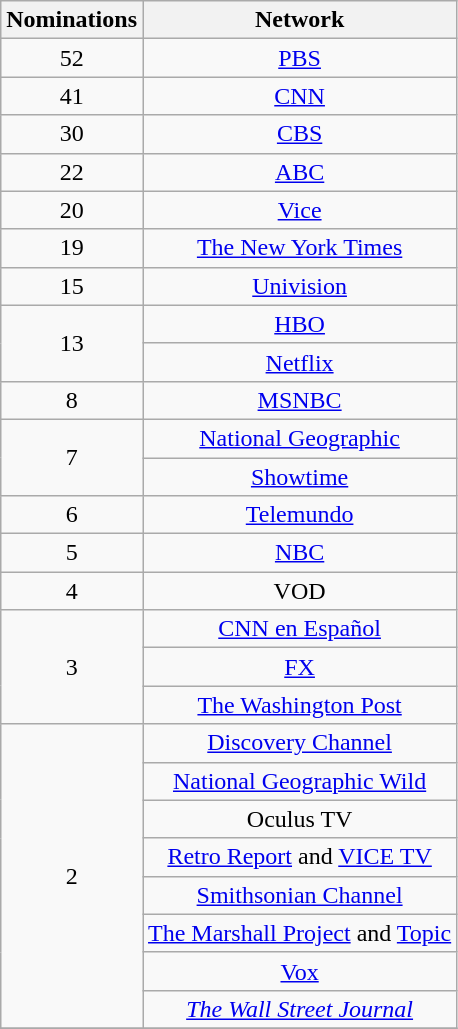<table class="wikitable floatright" style="text-align: center;">
<tr>
<th scope="col" style="width:55px;">Nominations</th>
<th scope="col" style="text-align:center;">Network</th>
</tr>
<tr>
<td scope=row style="text-align:center">52</td>
<td><a href='#'>PBS</a></td>
</tr>
<tr>
<td scope=row style="text-align:center">41</td>
<td><a href='#'>CNN</a></td>
</tr>
<tr>
<td scope=row style="text-align:center">30</td>
<td><a href='#'>CBS</a></td>
</tr>
<tr>
<td scope=row style="text-align:center">22</td>
<td><a href='#'>ABC</a></td>
</tr>
<tr>
<td scope=row style="text-align:center">20</td>
<td><a href='#'>Vice</a></td>
</tr>
<tr>
<td scope=row style="text-align:center">19</td>
<td><a href='#'>The New York Times</a></td>
</tr>
<tr>
<td scope=row style="text-align:center">15</td>
<td><a href='#'>Univision</a></td>
</tr>
<tr>
<td rowspan="2" scope=row style="text-align:center">13</td>
<td><a href='#'>HBO</a></td>
</tr>
<tr>
<td><a href='#'>Netflix</a></td>
</tr>
<tr>
<td scope=row style="text-align:center">8</td>
<td><a href='#'>MSNBC</a></td>
</tr>
<tr>
<td rowspan="2" scope=row style="text-align:center">7</td>
<td><a href='#'>National Geographic</a></td>
</tr>
<tr>
<td><a href='#'>Showtime</a></td>
</tr>
<tr>
<td scope=row style="text-align:center">6</td>
<td><a href='#'>Telemundo</a></td>
</tr>
<tr>
<td scope=row style="text-align:center">5</td>
<td><a href='#'>NBC</a></td>
</tr>
<tr>
<td scope=row style="text-align:center">4</td>
<td>VOD</td>
</tr>
<tr>
<td rowspan="3" scope=row style="text-align:center">3</td>
<td><a href='#'>CNN en Español</a></td>
</tr>
<tr>
<td><a href='#'>FX</a></td>
</tr>
<tr>
<td><a href='#'>The Washington Post</a></td>
</tr>
<tr>
<td rowspan="8" scope=row style="text-align:center">2</td>
<td><a href='#'>Discovery Channel</a></td>
</tr>
<tr>
<td><a href='#'>National Geographic Wild</a></td>
</tr>
<tr>
<td>Oculus TV</td>
</tr>
<tr>
<td><a href='#'>Retro Report</a> and <a href='#'>VICE TV</a></td>
</tr>
<tr>
<td><a href='#'>Smithsonian Channel</a></td>
</tr>
<tr>
<td><a href='#'>The Marshall Project</a> and <a href='#'>Topic</a></td>
</tr>
<tr>
<td><a href='#'>Vox</a></td>
</tr>
<tr>
<td><em><a href='#'>The Wall Street Journal</a></em></td>
</tr>
<tr>
</tr>
</table>
